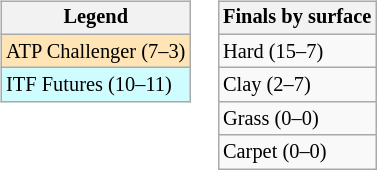<table>
<tr valign=top>
<td><br><table class=wikitable style=font-size:85%>
<tr>
<th>Legend</th>
</tr>
<tr bgcolor=moccasin>
<td>ATP Challenger (7–3)</td>
</tr>
<tr bgcolor=cffcff>
<td>ITF Futures (10–11)</td>
</tr>
</table>
</td>
<td><br><table class=wikitable style=font-size:85%>
<tr>
<th>Finals by surface</th>
</tr>
<tr>
<td>Hard (15–7)</td>
</tr>
<tr>
<td>Clay (2–7)</td>
</tr>
<tr>
<td>Grass (0–0)</td>
</tr>
<tr>
<td>Carpet (0–0)</td>
</tr>
</table>
</td>
</tr>
</table>
